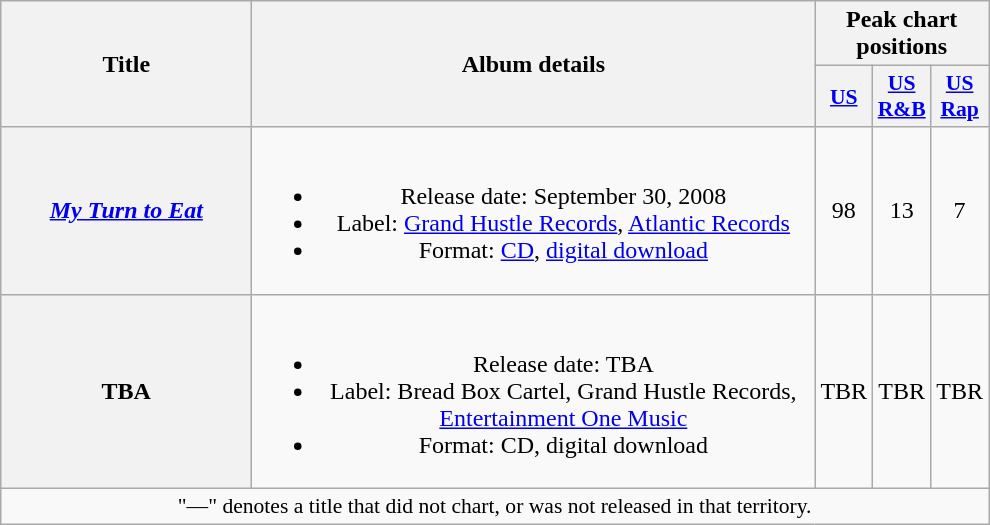<table class="wikitable plainrowheaders" style="text-align:center;" border="1">
<tr>
<th scope="col" rowspan="2" style="width:10em;">Title</th>
<th scope="col" rowspan="2" style="width:23em;">Album details</th>
<th scope="col" colspan="3">Peak chart positions</th>
</tr>
<tr>
<th scope="col" style="width:2.2em;font-size:90%;"><a href='#'>US</a></th>
<th scope="col" style="width:2.2em;font-size:90%;"><a href='#'>US R&B</a></th>
<th scope="col" style="width:2.2em;font-size:90%;"><a href='#'>US Rap</a></th>
</tr>
<tr>
<th scope="row"><em><a href='#'>My Turn to Eat</a></em></th>
<td><br><ul><li>Release date: September 30, 2008</li><li>Label: <a href='#'>Grand Hustle Records</a>, <a href='#'>Atlantic Records</a></li><li>Format: <a href='#'>CD</a>, <a href='#'>digital download</a></li></ul></td>
<td>98</td>
<td>13</td>
<td>7</td>
</tr>
<tr>
<th scope="row">TBA</th>
<td><br><ul><li>Release date: TBA</li><li>Label: Bread Box Cartel, Grand Hustle Records, <a href='#'>Entertainment One Music</a></li><li>Format: CD, digital download</li></ul></td>
<td>TBR</td>
<td>TBR</td>
<td>TBR</td>
</tr>
<tr>
<td colspan="14" style="font-size:90%">"—" denotes a title that did not chart, or was not released in that territory.</td>
</tr>
</table>
